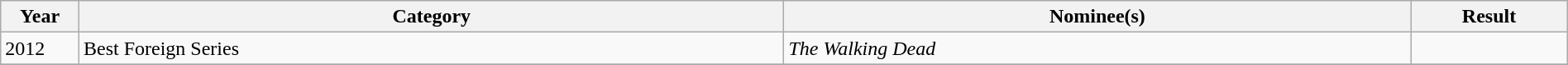<table class="wikitable" width=100%>
<tr>
<th width=5%>Year</th>
<th width=45%>Category</th>
<th width=40%>Nominee(s)</th>
<th width=10%>Result</th>
</tr>
<tr>
<td rowspan=1>2012</td>
<td>Best Foreign Series</td>
<td><em>The Walking Dead</em></td>
<td></td>
</tr>
<tr>
</tr>
</table>
